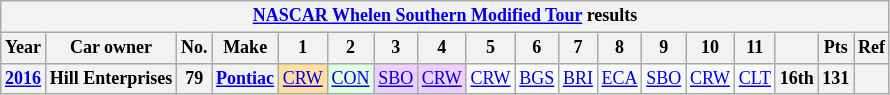<table class="wikitable" style="text-align:center; font-size:75%">
<tr>
<th colspan=21><a href='#'>NASCAR Whelen Southern Modified Tour</a> results</th>
</tr>
<tr>
<th>Year</th>
<th>Car owner</th>
<th>No.</th>
<th>Make</th>
<th>1</th>
<th>2</th>
<th>3</th>
<th>4</th>
<th>5</th>
<th>6</th>
<th>7</th>
<th>8</th>
<th>9</th>
<th>10</th>
<th>11</th>
<th></th>
<th>Pts</th>
<th>Ref</th>
</tr>
<tr>
<th><a href='#'>2016</a></th>
<th>Hill Enterprises</th>
<th>79</th>
<th><a href='#'>Pontiac</a></th>
<td style="background:#FFDF9F;"><a href='#'>CRW</a><br></td>
<td style="background:#DFFFDF;"><a href='#'>CON</a><br></td>
<td style="background:#EFCFFF;"><a href='#'>SBO</a><br></td>
<td style="background:#EFCFFF;"><a href='#'>CRW</a><br></td>
<td><a href='#'>CRW</a></td>
<td><a href='#'>BGS</a></td>
<td><a href='#'>BRI</a></td>
<td><a href='#'>ECA</a></td>
<td><a href='#'>SBO</a></td>
<td><a href='#'>CRW</a></td>
<td><a href='#'>CLT</a></td>
<th>16th</th>
<th>131</th>
<th></th>
</tr>
</table>
